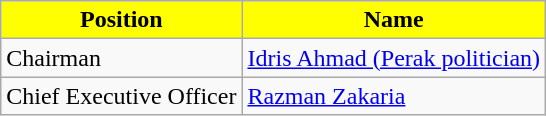<table class="wikitable">
<tr>
<th style="background:yellow; color:Black; text-align:center;">Position</th>
<th style="background:yellow; color:Black; text-align:center;">Name</th>
</tr>
<tr>
<td>Chairman</td>
<td> <a href='#'>Idris Ahmad (Perak politician)</a></td>
</tr>
<tr>
<td>Chief Executive Officer</td>
<td> <a href='#'>Razman Zakaria</a></td>
</tr>
</table>
